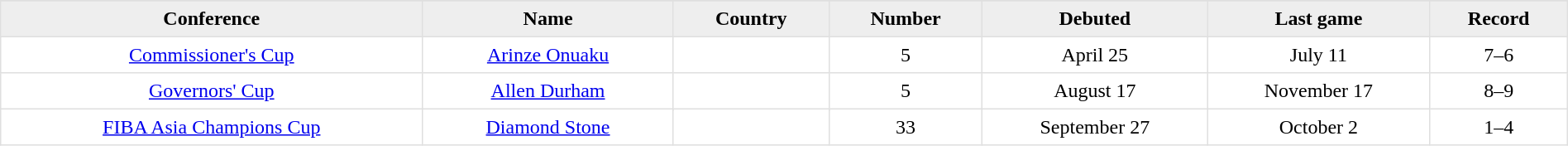<table border=1 style="border-collapse:collapse; text-align: center; width: 100%" bordercolor="#DFDFDF"  cellpadding="5">
<tr>
</tr>
<tr bgcolor="eeeeee">
<th>Conference</th>
<th>Name</th>
<th>Country</th>
<th>Number</th>
<th>Debuted</th>
<th>Last game</th>
<th>Record</th>
</tr>
<tr>
<td><a href='#'>Commissioner's Cup</a></td>
<td><a href='#'>Arinze Onuaku</a></td>
<td></td>
<td>5</td>
<td>April 25<br></td>
<td>July 11<br></td>
<td>7–6</td>
</tr>
<tr>
<td><a href='#'>Governors' Cup</a></td>
<td rowspan=2><a href='#'>Allen Durham</a></td>
<td rowspan=2></td>
<td rowspan=2>5</td>
<td>August 17<br></td>
<td>November 17<br></td>
<td>8–9</td>
</tr>
<tr>
<td rowspan=2><a href='#'>FIBA Asia Champions Cup</a></td>
<td rowspan=2>September 27<br></td>
<td rowspan=2>October 2<br></td>
<td rowspan=2>1–4</td>
</tr>
<tr>
<td><a href='#'>Diamond Stone</a></td>
<td></td>
<td>33</td>
</tr>
</table>
